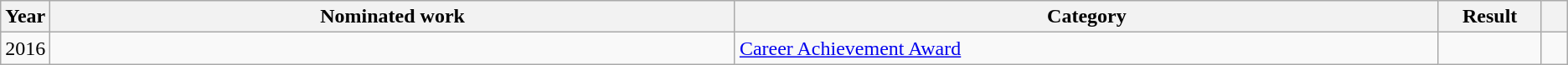<table class="wikitable sortable">
<tr>
<th scope="col" style="width:1em;">Year</th>
<th scope="col" style="width:39em;">Nominated work</th>
<th scope="col" style="width:40em;">Category</th>
<th scope="col" style="width:5em;">Result</th>
<th scope="col" style="width:1em;"class="unsortable"></th>
</tr>
<tr>
<td>2016</td>
<td></td>
<td><a href='#'>Career Achievement Award</a></td>
<td></td>
<td></td>
</tr>
</table>
